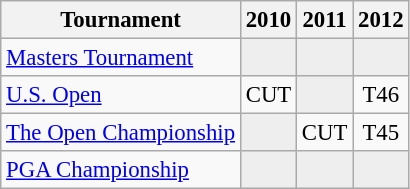<table class="wikitable" style="font-size:95%;text-align:center;">
<tr>
<th>Tournament</th>
<th>2010</th>
<th>2011</th>
<th>2012</th>
</tr>
<tr>
<td align=left><a href='#'>Masters Tournament</a></td>
<td style="background:#eeeeee;"></td>
<td style="background:#eeeeee;"></td>
<td style="background:#eeeeee;"></td>
</tr>
<tr>
<td align=left><a href='#'>U.S. Open</a></td>
<td>CUT</td>
<td style="background:#eeeeee;"></td>
<td>T46</td>
</tr>
<tr>
<td align=left><a href='#'>The Open Championship</a></td>
<td style="background:#eeeeee;"></td>
<td>CUT</td>
<td>T45</td>
</tr>
<tr>
<td align=left><a href='#'>PGA Championship</a></td>
<td style="background:#eeeeee;"></td>
<td style="background:#eeeeee;"></td>
<td style="background:#eeeeee;"></td>
</tr>
</table>
